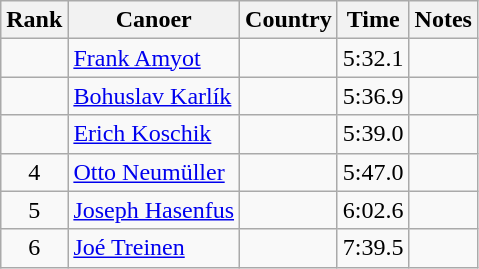<table class="wikitable sortable" style="text-align:center">
<tr>
<th>Rank</th>
<th>Canoer</th>
<th>Country</th>
<th>Time</th>
<th>Notes</th>
</tr>
<tr>
<td></td>
<td align="left"><a href='#'>Frank Amyot</a></td>
<td align="left"></td>
<td>5:32.1</td>
<td></td>
</tr>
<tr>
<td></td>
<td align="left"><a href='#'>Bohuslav Karlík</a></td>
<td align="left"></td>
<td>5:36.9</td>
<td></td>
</tr>
<tr>
<td></td>
<td align="left"><a href='#'>Erich Koschik</a></td>
<td align="left"></td>
<td>5:39.0</td>
<td></td>
</tr>
<tr>
<td>4</td>
<td align="left"><a href='#'>Otto Neumüller</a></td>
<td align="left"></td>
<td>5:47.0</td>
<td></td>
</tr>
<tr>
<td>5</td>
<td align="left"><a href='#'>Joseph Hasenfus</a></td>
<td align="left"></td>
<td>6:02.6</td>
<td></td>
</tr>
<tr>
<td>6</td>
<td align="left"><a href='#'>Joé Treinen</a></td>
<td align="left"></td>
<td>7:39.5</td>
<td></td>
</tr>
</table>
